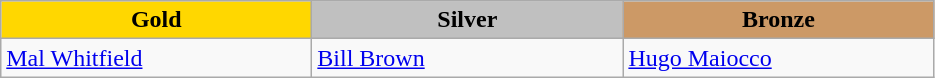<table class="wikitable" style="text-align:left">
<tr align="center">
<td width=200 bgcolor=gold><strong>Gold</strong></td>
<td width=200 bgcolor=silver><strong>Silver</strong></td>
<td width=200 bgcolor=CC9966><strong>Bronze</strong></td>
</tr>
<tr>
<td><a href='#'>Mal Whitfield</a><br><em></em></td>
<td><a href='#'>Bill Brown</a><br><em></em></td>
<td><a href='#'>Hugo Maiocco</a><br><em></em></td>
</tr>
</table>
